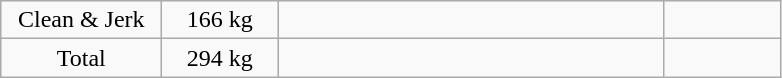<table class = "wikitable" style="text-align:center;">
<tr>
<td width=100>Clean & Jerk</td>
<td width=70>166 kg</td>
<td width=250 align=left></td>
<td width=70></td>
</tr>
<tr>
<td>Total</td>
<td>294 kg</td>
<td align=left></td>
<td></td>
</tr>
</table>
